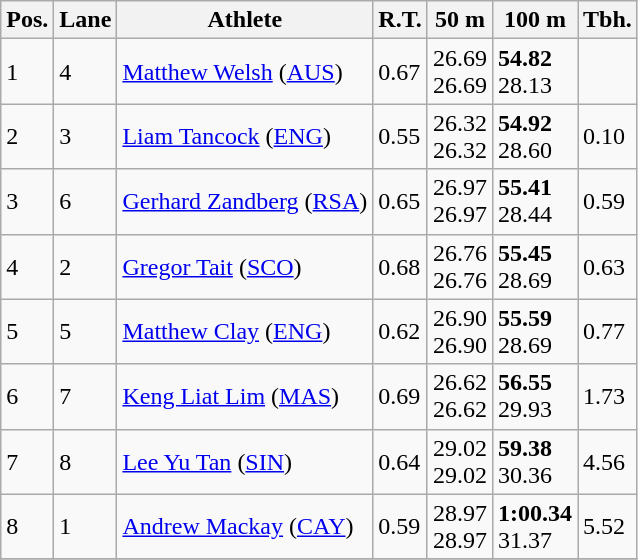<table class="wikitable">
<tr>
<th>Pos.</th>
<th>Lane</th>
<th>Athlete</th>
<th>R.T.</th>
<th>50 m</th>
<th>100 m</th>
<th>Tbh.</th>
</tr>
<tr>
<td>1</td>
<td>4</td>
<td> <a href='#'>Matthew Welsh</a> (<a href='#'>AUS</a>)</td>
<td>0.67</td>
<td>26.69<br>26.69</td>
<td><strong>54.82</strong><br>28.13</td>
<td> </td>
</tr>
<tr>
<td>2</td>
<td>3</td>
<td> <a href='#'>Liam Tancock</a> (<a href='#'>ENG</a>)</td>
<td>0.55</td>
<td>26.32<br>26.32</td>
<td><strong>54.92</strong><br>28.60</td>
<td>0.10</td>
</tr>
<tr>
<td>3</td>
<td>6</td>
<td> <a href='#'>Gerhard Zandberg</a> (<a href='#'>RSA</a>)</td>
<td>0.65</td>
<td>26.97<br>26.97</td>
<td><strong>55.41</strong><br>28.44</td>
<td>0.59</td>
</tr>
<tr>
<td>4</td>
<td>2</td>
<td> <a href='#'>Gregor Tait</a> (<a href='#'>SCO</a>)</td>
<td>0.68</td>
<td>26.76<br>26.76</td>
<td><strong>55.45</strong><br>28.69</td>
<td>0.63</td>
</tr>
<tr>
<td>5</td>
<td>5</td>
<td> <a href='#'>Matthew Clay</a> (<a href='#'>ENG</a>)</td>
<td>0.62</td>
<td>26.90<br>26.90</td>
<td><strong>55.59</strong><br>28.69</td>
<td>0.77</td>
</tr>
<tr>
<td>6</td>
<td>7</td>
<td> <a href='#'>Keng Liat Lim</a> (<a href='#'>MAS</a>)</td>
<td>0.69</td>
<td>26.62<br>26.62</td>
<td><strong>56.55</strong><br>29.93</td>
<td>1.73</td>
</tr>
<tr>
<td>7</td>
<td>8</td>
<td> <a href='#'>Lee Yu Tan</a> (<a href='#'>SIN</a>)</td>
<td>0.64</td>
<td>29.02<br>29.02</td>
<td><strong>59.38</strong><br>30.36</td>
<td>4.56</td>
</tr>
<tr>
<td>8</td>
<td>1</td>
<td> <a href='#'>Andrew Mackay</a> (<a href='#'>CAY</a>)</td>
<td>0.59</td>
<td>28.97<br>28.97</td>
<td><strong>1:00.34</strong><br>31.37</td>
<td>5.52</td>
</tr>
<tr>
</tr>
</table>
